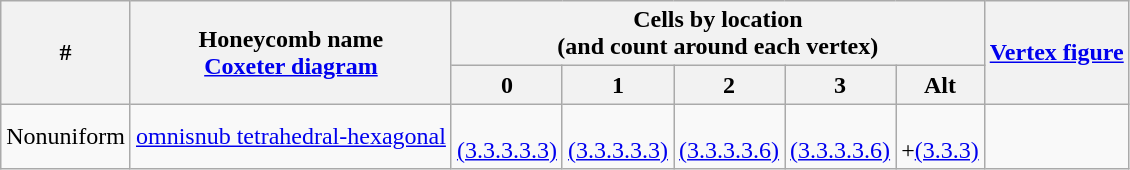<table class="wikitable">
<tr>
<th rowspan=2>#</th>
<th rowspan=2>Honeycomb name<br><a href='#'>Coxeter diagram</a></th>
<th colspan=5>Cells by location<br>(and count around each vertex)</th>
<th rowspan=2><a href='#'>Vertex figure</a></th>
</tr>
<tr>
<th>0<br></th>
<th>1<br></th>
<th>2<br></th>
<th>3<br></th>
<th>Alt</th>
</tr>
<tr align=center>
<td>Nonuniform</td>
<td><a href='#'>omnisnub tetrahedral-hexagonal</a><br></td>
<td><br><a href='#'>(3.3.3.3.3)</a></td>
<td><br><a href='#'>(3.3.3.3.3)</a></td>
<td><br><a href='#'>(3.3.3.3.6)</a></td>
<td><br><a href='#'>(3.3.3.3.6)</a></td>
<td><br>+<a href='#'>(3.3.3)</a></td>
<td></td>
</tr>
</table>
